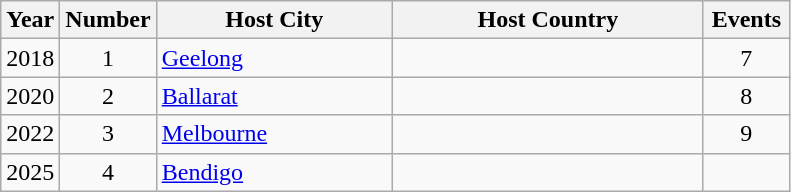<table class="wikitable" style="font-size:100%">
<tr>
<th width="30">Year</th>
<th width="30">Number</th>
<th width="150">Host City</th>
<th width="200">Host Country</th>
<th width="50">Events</th>
</tr>
<tr>
<td align="center">2018</td>
<td align="center">1</td>
<td><a href='#'>Geelong</a></td>
<td></td>
<td align="center">7</td>
</tr>
<tr>
<td align="center">2020</td>
<td align="center">2</td>
<td><a href='#'>Ballarat</a></td>
<td></td>
<td align="center">8</td>
</tr>
<tr>
<td align="center">2022</td>
<td align="center">3</td>
<td><a href='#'>Melbourne</a></td>
<td></td>
<td align="center">9</td>
</tr>
<tr>
<td align="center">2025</td>
<td align="center">4</td>
<td><a href='#'>Bendigo</a></td>
<td></td>
<td align="center"></td>
</tr>
</table>
